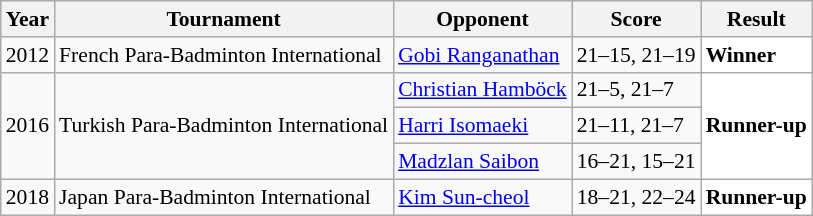<table class="sortable wikitable" style="font-size: 90%;">
<tr>
<th>Year</th>
<th>Tournament</th>
<th>Opponent</th>
<th>Score</th>
<th>Result</th>
</tr>
<tr>
<td align="center">2012</td>
<td align="left">French Para-Badminton International</td>
<td align="left"> <a href='#'>Gobi Ranganathan</a></td>
<td align="left">21–15, 21–19</td>
<td style="text-align:left; background:white"> <strong>Winner</strong></td>
</tr>
<tr>
<td rowspan="3" align="center">2016</td>
<td rowspan="3" align="left">Turkish Para-Badminton International</td>
<td align="left"> <a href='#'>Christian Hamböck</a></td>
<td align="left">21–5, 21–7</td>
<td rowspan="3" style="text-align:left; background:white"> <strong>Runner-up</strong></td>
</tr>
<tr>
<td align="left"> <a href='#'>Harri Isomaeki</a></td>
<td align="left">21–11, 21–7</td>
</tr>
<tr>
<td align="left"> <a href='#'>Madzlan Saibon</a></td>
<td align="left">16–21, 15–21</td>
</tr>
<tr>
<td align="center">2018</td>
<td align="left">Japan Para-Badminton International</td>
<td align="left"> <a href='#'>Kim Sun-cheol</a></td>
<td align="left">18–21, 22–24</td>
<td style="text-align:left; background:white"> <strong>Runner-up</strong></td>
</tr>
</table>
